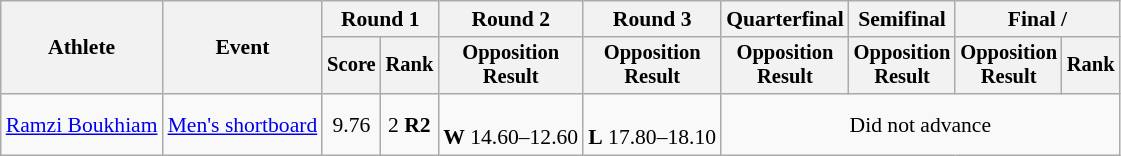<table class=wikitable style="font-size:90%">
<tr>
<th rowspan=2>Athlete</th>
<th rowspan=2>Event</th>
<th colspan=2>Round 1</th>
<th>Round 2</th>
<th>Round 3</th>
<th>Quarterfinal</th>
<th>Semifinal</th>
<th colspan=2>Final / </th>
</tr>
<tr style=font-size:95%>
<th>Score</th>
<th>Rank</th>
<th>Opposition<br>Result</th>
<th>Opposition<br>Result</th>
<th>Opposition<br>Result</th>
<th>Opposition<br>Result</th>
<th>Opposition<br>Result</th>
<th>Rank</th>
</tr>
<tr align=center>
<td align=left><a href='#'>Ramzi Boukhiam</a></td>
<td align=left><a href='#'>Men's shortboard</a></td>
<td>9.76</td>
<td>2 <strong>R2</strong></td>
<td><br><strong>W</strong> 14.60–12.60</td>
<td><br><strong>L</strong> 17.80–18.10</td>
<td colspan="4">Did not advance</td>
</tr>
</table>
